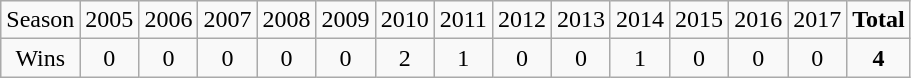<table class="wikitable sortable">
<tr>
<td>Season</td>
<td>2005</td>
<td>2006</td>
<td>2007</td>
<td>2008</td>
<td>2009</td>
<td>2010</td>
<td>2011</td>
<td>2012</td>
<td>2013</td>
<td>2014</td>
<td>2015</td>
<td>2016</td>
<td>2017</td>
<td><strong>Total</strong></td>
</tr>
<tr align=center>
<td>Wins</td>
<td>0</td>
<td>0</td>
<td>0</td>
<td>0</td>
<td>0</td>
<td>2</td>
<td>1</td>
<td>0</td>
<td>0</td>
<td>1</td>
<td>0</td>
<td>0</td>
<td>0</td>
<td><strong>4</strong></td>
</tr>
</table>
